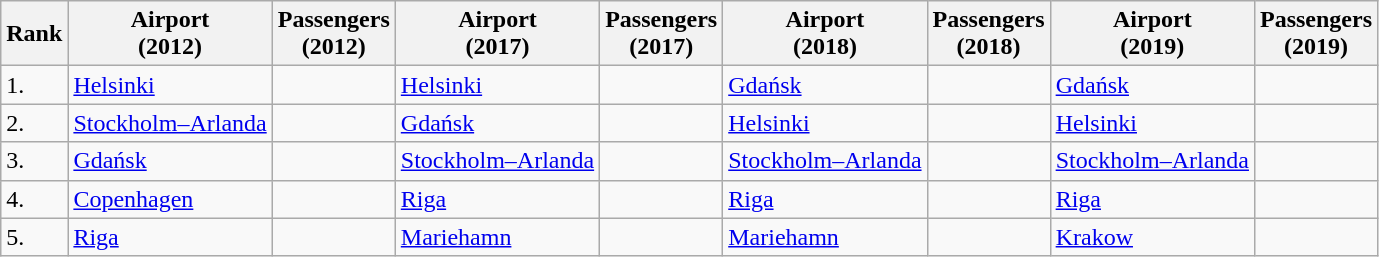<table class="wikitable sortable">
<tr>
<th>Rank</th>
<th>Airport<br>(2012)</th>
<th>Passengers<br>(2012)</th>
<th>Airport<br>(2017)</th>
<th>Passengers<br>(2017)</th>
<th>Airport<br>(2018)</th>
<th>Passengers<br>(2018)</th>
<th>Airport<br>(2019)</th>
<th>Passengers<br>(2019)</th>
</tr>
<tr>
<td>1.</td>
<td> <a href='#'>Helsinki</a></td>
<td></td>
<td> <a href='#'>Helsinki</a></td>
<td></td>
<td> <a href='#'>Gdańsk</a></td>
<td></td>
<td> <a href='#'>Gdańsk</a></td>
<td></td>
</tr>
<tr>
<td>2.</td>
<td> <a href='#'>Stockholm–Arlanda</a></td>
<td></td>
<td> <a href='#'>Gdańsk</a></td>
<td></td>
<td> <a href='#'>Helsinki</a></td>
<td></td>
<td> <a href='#'>Helsinki</a></td>
<td></td>
</tr>
<tr>
<td>3.</td>
<td> <a href='#'>Gdańsk</a></td>
<td></td>
<td> <a href='#'>Stockholm–Arlanda</a></td>
<td></td>
<td> <a href='#'>Stockholm–Arlanda</a></td>
<td></td>
<td> <a href='#'>Stockholm–Arlanda</a></td>
<td></td>
</tr>
<tr>
<td>4.</td>
<td> <a href='#'>Copenhagen</a></td>
<td></td>
<td> <a href='#'>Riga</a></td>
<td></td>
<td> <a href='#'>Riga</a></td>
<td></td>
<td> <a href='#'>Riga</a></td>
<td></td>
</tr>
<tr>
<td>5.</td>
<td> <a href='#'>Riga</a></td>
<td></td>
<td> <a href='#'>Mariehamn</a></td>
<td></td>
<td> <a href='#'>Mariehamn</a></td>
<td></td>
<td> <a href='#'>Krakow</a></td>
<td></td>
</tr>
</table>
